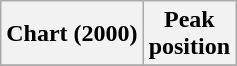<table class="wikitable sortable">
<tr>
<th>Chart (2000)</th>
<th>Peak<br>position</th>
</tr>
<tr>
</tr>
</table>
